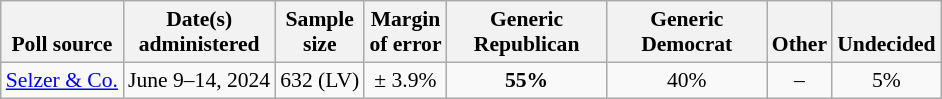<table class="wikitable" style="font-size:90%;text-align:center;">
<tr valign=bottom>
<th>Poll source</th>
<th>Date(s)<br>administered</th>
<th>Sample<br>size</th>
<th>Margin<br>of error</th>
<th style="width:100px;">Generic<br>Republican</th>
<th style="width:100px;">Generic<br>Democrat</th>
<th>Other</th>
<th>Undecided</th>
</tr>
<tr>
<td style="text-align:left;"><a href='#'>Selzer & Co.</a></td>
<td data-sort-value="2024-06-14">June 9–14, 2024</td>
<td>632 (LV)</td>
<td>± 3.9%</td>
<td><strong>55%</strong></td>
<td>40%</td>
<td>–</td>
<td>5%</td>
</tr>
</table>
